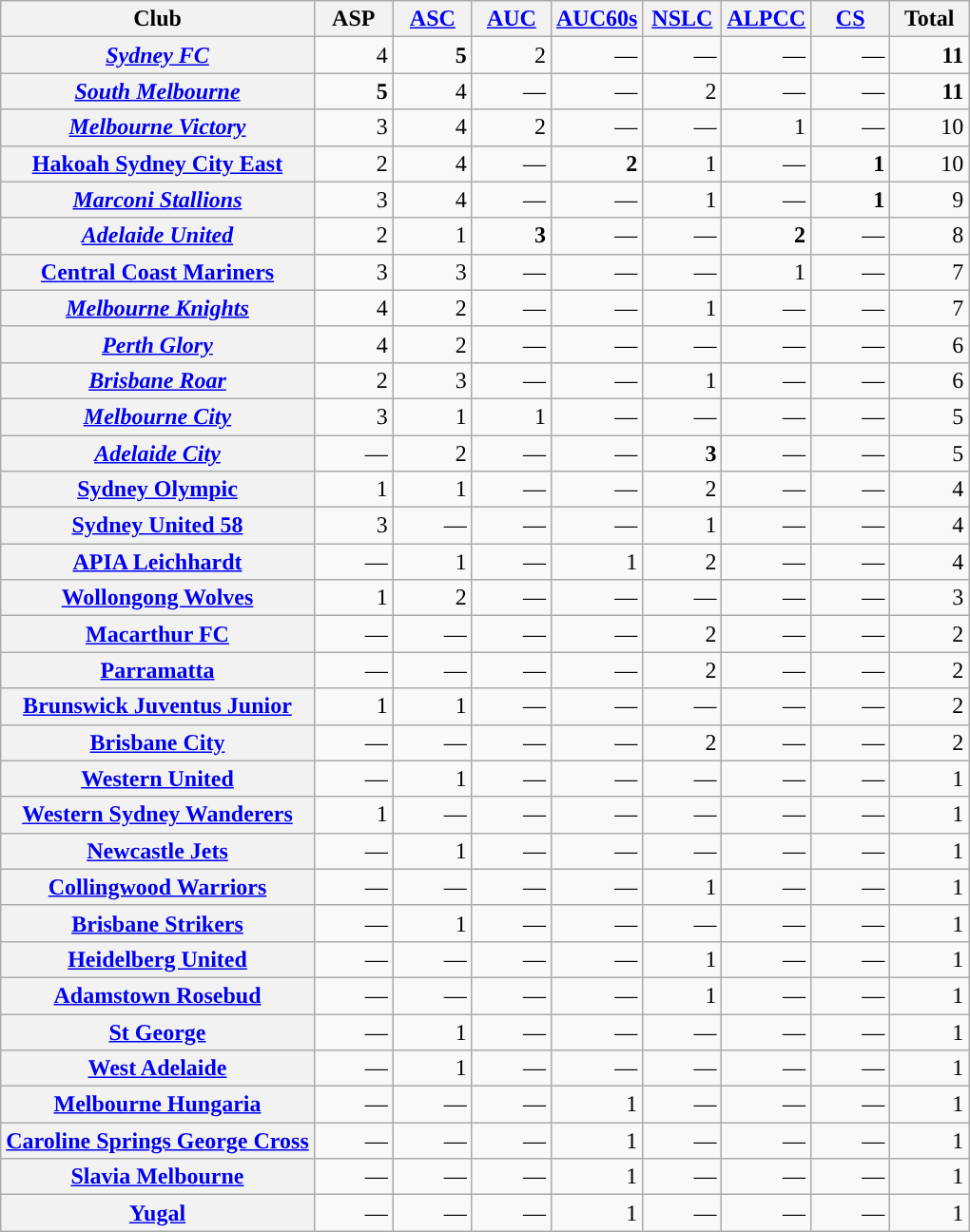<table class="sortable wikitable mw-datatable plainrowheaders" style="text-align: right">
<tr>
<th>Club</th>
<th data-sort-type="number" style="width:3em" scope="col" abbr="League Premiers">ASP</th>
<th data-sort-type="number" style="width:3em" scope="col" abbr="League Champions"><a href='#'>ASC</a></th>
<th data-sort-type="number" style="width:3em" scope="col" abbr="Australia Cup"><a href='#'>AUC</a></th>
<th data-sort-type="number" style="width:3em" scope="col" abbr="Australia Cup (1962–1968)"><a href='#'>AUC60s</a></th>
<th data-sort-type="number" style="width:3em" scope="col" abbr="N.S.L. Cup"><a href='#'>NSLC</a></th>
<th data-sort-type="number" style="width:3em" scope="col" abbr="A-League Pre-Season Challenge Cup"><a href='#'>ALPCC</a></th>
<th data-sort-type="number" style="width:3em" scope="col" abbr="A-League Pre-Season Challenge Cup"><a href='#'>CS</a></th>
<th data-sort-type="number" style="width:3em" scope="col">Total</th>
</tr>
<tr>
<th scope="row"><em><a href='#'>Sydney FC</a></em></th>
<td>4</td>
<td><strong>5</strong></td>
<td>2</td>
<td>—</td>
<td>—</td>
<td>—</td>
<td>—</td>
<td><strong>11</strong></td>
</tr>
<tr>
<th scope="row"><em><a href='#'>South Melbourne</a></em></th>
<td><strong>5</strong></td>
<td>4</td>
<td>—</td>
<td>—</td>
<td>2</td>
<td>—</td>
<td>—</td>
<td><strong>11</strong></td>
</tr>
<tr>
<th scope="row"><em><a href='#'>Melbourne Victory</a></em></th>
<td>3</td>
<td>4</td>
<td>2</td>
<td>—</td>
<td>—</td>
<td>1</td>
<td>—</td>
<td>10</td>
</tr>
<tr>
<th scope="row"><a href='#'>Hakoah Sydney City East</a></th>
<td>2</td>
<td>4</td>
<td>—</td>
<td><strong>2</strong></td>
<td>1</td>
<td>—</td>
<td><strong>1</strong></td>
<td>10</td>
</tr>
<tr>
<th scope="row"><em><a href='#'>Marconi Stallions</a></em></th>
<td>3</td>
<td>4</td>
<td>—</td>
<td>—</td>
<td>1</td>
<td>—</td>
<td><strong>1</strong></td>
<td>9</td>
</tr>
<tr>
<th scope="row"><em><a href='#'>Adelaide United</a></em></th>
<td>2</td>
<td>1</td>
<td><strong>3</strong></td>
<td>—</td>
<td>—</td>
<td><strong>2</strong></td>
<td>—</td>
<td>8</td>
</tr>
<tr>
<th scope="row"><a href='#'>Central Coast Mariners</a></th>
<td>3</td>
<td>3</td>
<td>—</td>
<td>—</td>
<td>—</td>
<td>1</td>
<td>—</td>
<td>7</td>
</tr>
<tr>
<th scope="row"><em><a href='#'>Melbourne Knights</a></em></th>
<td>4</td>
<td>2</td>
<td>—</td>
<td>—</td>
<td>1</td>
<td>—</td>
<td>—</td>
<td>7</td>
</tr>
<tr>
<th scope="row"><em><a href='#'>Perth Glory</a></em></th>
<td>4</td>
<td>2</td>
<td>—</td>
<td>—</td>
<td>—</td>
<td>—</td>
<td>—</td>
<td>6</td>
</tr>
<tr>
<th scope="row"><em><a href='#'>Brisbane Roar</a></em></th>
<td>2</td>
<td>3</td>
<td>—</td>
<td>—</td>
<td>1</td>
<td>—</td>
<td>—</td>
<td>6</td>
</tr>
<tr>
<th scope="row"><em><a href='#'>Melbourne City</a></em></th>
<td>3</td>
<td>1</td>
<td>1</td>
<td>—</td>
<td>—</td>
<td>—</td>
<td>—</td>
<td>5</td>
</tr>
<tr>
<th scope="row"><em><a href='#'>Adelaide City</a></em></th>
<td>—</td>
<td>2</td>
<td>—</td>
<td>—</td>
<td><strong>3</strong></td>
<td>—</td>
<td>—</td>
<td>5</td>
</tr>
<tr>
<th scope="row"><a href='#'>Sydney Olympic</a></th>
<td>1</td>
<td>1</td>
<td>—</td>
<td>—</td>
<td>2</td>
<td>—</td>
<td>—</td>
<td>4</td>
</tr>
<tr>
<th scope="row"><a href='#'>Sydney United 58</a></th>
<td>3</td>
<td>—</td>
<td>—</td>
<td>—</td>
<td>1</td>
<td>—</td>
<td>—</td>
<td>4</td>
</tr>
<tr>
<th scope="row"><a href='#'>APIA Leichhardt</a></th>
<td>—</td>
<td>1</td>
<td>—</td>
<td>1</td>
<td>2</td>
<td>—</td>
<td>—</td>
<td>4</td>
</tr>
<tr>
<th scope="row"><a href='#'>Wollongong Wolves</a></th>
<td>1</td>
<td>2</td>
<td>—</td>
<td>—</td>
<td>—</td>
<td>—</td>
<td>—</td>
<td>3</td>
</tr>
<tr>
<th scope="row"><a href='#'>Macarthur FC</a></th>
<td>—</td>
<td>—</td>
<td>—</td>
<td>—</td>
<td>2</td>
<td>—</td>
<td>—</td>
<td>2</td>
</tr>
<tr>
<th scope="row"><a href='#'>Parramatta</a></th>
<td>—</td>
<td>—</td>
<td>—</td>
<td>—</td>
<td>2</td>
<td>—</td>
<td>—</td>
<td>2</td>
</tr>
<tr>
<th scope="row"><a href='#'>Brunswick Juventus Junior</a></th>
<td>1</td>
<td>1</td>
<td>—</td>
<td>—</td>
<td>—</td>
<td>—</td>
<td>—</td>
<td>2</td>
</tr>
<tr>
<th scope="row"><a href='#'>Brisbane City</a></th>
<td>—</td>
<td>—</td>
<td>—</td>
<td>—</td>
<td>2</td>
<td>—</td>
<td>—</td>
<td>2</td>
</tr>
<tr>
<th scope="row"><a href='#'>Western United</a></th>
<td>—</td>
<td>1</td>
<td>—</td>
<td>—</td>
<td>—</td>
<td>—</td>
<td>—</td>
<td>1</td>
</tr>
<tr>
<th scope="row"><a href='#'>Western Sydney Wanderers</a></th>
<td>1</td>
<td>—</td>
<td>—</td>
<td>—</td>
<td>—</td>
<td>—</td>
<td>—</td>
<td>1</td>
</tr>
<tr>
<th scope="row"><a href='#'>Newcastle Jets</a></th>
<td>—</td>
<td>1</td>
<td>—</td>
<td>—</td>
<td>—</td>
<td>—</td>
<td>—</td>
<td>1</td>
</tr>
<tr>
<th scope="row"><a href='#'>Collingwood Warriors</a></th>
<td>—</td>
<td>—</td>
<td>—</td>
<td>—</td>
<td>1</td>
<td>—</td>
<td>—</td>
<td>1</td>
</tr>
<tr>
<th scope="row"><a href='#'>Brisbane Strikers</a></th>
<td>—</td>
<td>1</td>
<td>—</td>
<td>—</td>
<td>—</td>
<td>—</td>
<td>—</td>
<td>1</td>
</tr>
<tr>
<th scope="row"><a href='#'>Heidelberg United</a></th>
<td>—</td>
<td>—</td>
<td>—</td>
<td>—</td>
<td>1</td>
<td>—</td>
<td>—</td>
<td>1</td>
</tr>
<tr>
<th scope="row"><a href='#'>Adamstown Rosebud</a></th>
<td>—</td>
<td>—</td>
<td>—</td>
<td>—</td>
<td>1</td>
<td>—</td>
<td>—</td>
<td>1</td>
</tr>
<tr>
<th scope="row"><a href='#'>St George</a></th>
<td>—</td>
<td>1</td>
<td>—</td>
<td>—</td>
<td>—</td>
<td>—</td>
<td>—</td>
<td>1</td>
</tr>
<tr>
<th scope="row"><a href='#'>West Adelaide</a></th>
<td>—</td>
<td>1</td>
<td>—</td>
<td>—</td>
<td>—</td>
<td>—</td>
<td>—</td>
<td>1</td>
</tr>
<tr>
<th scope="row"><a href='#'>Melbourne Hungaria</a></th>
<td>—</td>
<td>—</td>
<td>—</td>
<td>1</td>
<td>—</td>
<td>—</td>
<td>—</td>
<td>1</td>
</tr>
<tr>
<th scope="row"><a href='#'>Caroline Springs George Cross</a></th>
<td>—</td>
<td>—</td>
<td>—</td>
<td>1</td>
<td>—</td>
<td>—</td>
<td>—</td>
<td>1</td>
</tr>
<tr>
<th scope="row"><a href='#'>Slavia Melbourne</a></th>
<td>—</td>
<td>—</td>
<td>—</td>
<td>1</td>
<td>—</td>
<td>—</td>
<td>—</td>
<td>1</td>
</tr>
<tr>
<th scope="row"><a href='#'>Yugal</a></th>
<td>—</td>
<td>—</td>
<td>—</td>
<td>1</td>
<td>—</td>
<td>—</td>
<td>—</td>
<td>1</td>
</tr>
</table>
